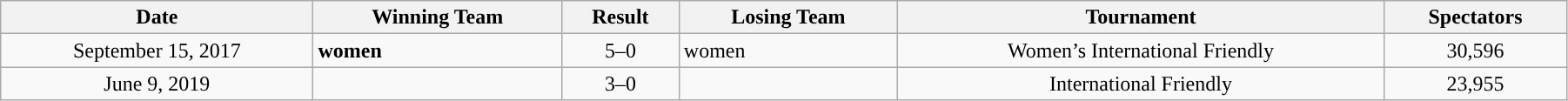<table class="wikitable" style="text-align:left; width:95%;" style="text-align:center">
<tr>
<th style="text-align:center; ">Date</th>
<th style="text-align:center; ">Winning Team</th>
<th style="text-align:center; ">Result</th>
<th style="text-align:center; ">Losing Team</th>
<th style="text-align:center; ">Tournament</th>
<th style="text-align:center; ">Spectators</th>
</tr>
<tr>
<td style="text-align:center;">September 15, 2017</td>
<td><strong> women</strong></td>
<td style="text-align:center;">5–0</td>
<td> women</td>
<td style="text-align:center;">Women’s International Friendly</td>
<td style="text-align:center;">30,596</td>
</tr>
<tr>
<td style="text-align:center;">June 9, 2019</td>
<td><strong></strong></td>
<td style="text-align:center;">3–0</td>
<td></td>
<td style="text-align:center;">International Friendly</td>
<td style="text-align:center;">23,955</td>
</tr>
</table>
